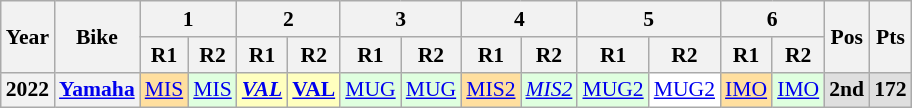<table class="wikitable" style="text-align:center; font-size:90%">
<tr>
<th valign="middle" rowspan=2>Year</th>
<th valign="middle" rowspan=2>Bike</th>
<th colspan=2>1</th>
<th colspan=2>2</th>
<th colspan=2>3</th>
<th colspan=2>4</th>
<th colspan=2>5</th>
<th colspan=2>6</th>
<th rowspan=2>Pos</th>
<th rowspan=2>Pts</th>
</tr>
<tr>
<th>R1</th>
<th>R2</th>
<th>R1</th>
<th>R2</th>
<th>R1</th>
<th>R2</th>
<th>R1</th>
<th>R2</th>
<th>R1</th>
<th>R2</th>
<th>R1</th>
<th>R2</th>
</tr>
<tr>
<th>2022</th>
<th><a href='#'>Yamaha</a></th>
<td style="background:#ffdf9f;"><a href='#'>MIS</a><br></td>
<td style="background:#dfffdf;"><a href='#'>MIS</a><br></td>
<td style="background:#FFFFBF;"><strong><em><a href='#'>VAL</a></em></strong><br></td>
<td style="background:#FFFFBF;"><strong><a href='#'>VAL</a></strong><br></td>
<td style="background:#DFFFDF;"><a href='#'>MUG</a><br></td>
<td style="background:#DFFFDF;"><a href='#'>MUG</a><br></td>
<td style="background:#FFDF9F;"><a href='#'>MIS2</a><br></td>
<td style="background:#dfffdf;"><em><a href='#'>MIS2</a></em><br></td>
<td style="background:#DFFFDF;"><a href='#'>MUG2</a><br></td>
<td style="background:#FFFFFF;"><a href='#'>MUG2</a><br></td>
<td style="background:#FFDF9F;"><a href='#'>IMO</a><br></td>
<td style="background:#DFFFDF;"><a href='#'>IMO</a><br></td>
<th style="background:#dfdfdf;">2nd</th>
<th style="background:#dfdfdf;">172</th>
</tr>
</table>
